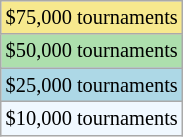<table class="wikitable" style="font-size:85%;">
<tr bgcolor="#F7E98E">
<td>$75,000 tournaments</td>
</tr>
<tr bgcolor="#ADDFAD">
<td>$50,000 tournaments</td>
</tr>
<tr bgcolor="lightblue">
<td>$25,000 tournaments</td>
</tr>
<tr bgcolor="#f0f8ff">
<td>$10,000 tournaments</td>
</tr>
</table>
